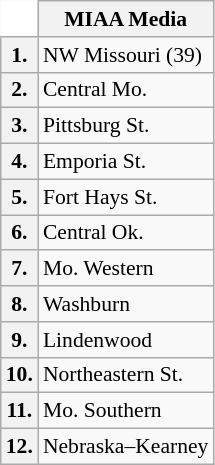<table class="wikitable" style="white-space:nowrap; font-size:90%;">
<tr>
<td ! style="background:white; border-top-style:hidden; border-left-style:hidden;"></td>
<th>MIAA Media</th>
</tr>
<tr>
<th>1.</th>
<td>NW Missouri (39)</td>
</tr>
<tr>
<th>2.</th>
<td>Central Mo.</td>
</tr>
<tr>
<th>3.</th>
<td>Pittsburg St.</td>
</tr>
<tr>
<th>4.</th>
<td>Emporia St.</td>
</tr>
<tr>
<th>5.</th>
<td>Fort Hays St.</td>
</tr>
<tr>
<th>6.</th>
<td>Central Ok.</td>
</tr>
<tr>
<th>7.</th>
<td>Mo. Western</td>
</tr>
<tr>
<th>8.</th>
<td>Washburn</td>
</tr>
<tr>
<th>9.</th>
<td>Lindenwood</td>
</tr>
<tr>
<th>10.</th>
<td>Northeastern St.</td>
</tr>
<tr>
<th>11.</th>
<td>Mo. Southern</td>
</tr>
<tr>
<th>12.</th>
<td>Nebraska–Kearney</td>
</tr>
</table>
